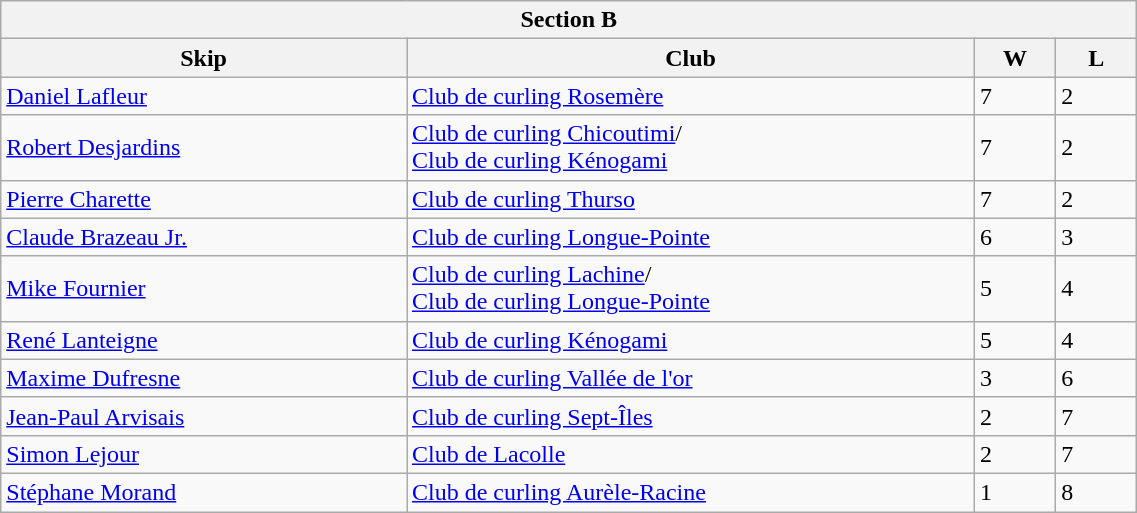<table class="wikitable" width=60%>
<tr>
<th align="center" colspan=4>Section B</th>
</tr>
<tr>
<th width=25%>Skip</th>
<th width=35%>Club</th>
<th width=5%>W</th>
<th width=5%>L</th>
</tr>
<tr>
<td><a href='#'>Daniel Lafleur</a></td>
<td><a href='#'>Club de curling Rosemère</a></td>
<td>7</td>
<td>2</td>
</tr>
<tr>
<td><a href='#'>Robert Desjardins</a></td>
<td><a href='#'>Club de curling Chicoutimi</a>/<br><a href='#'>Club de curling Kénogami</a></td>
<td>7</td>
<td>2</td>
</tr>
<tr>
<td><a href='#'>Pierre Charette</a></td>
<td><a href='#'>Club de curling Thurso</a></td>
<td>7</td>
<td>2</td>
</tr>
<tr>
<td><a href='#'>Claude Brazeau Jr.</a></td>
<td><a href='#'>Club de curling Longue-Pointe</a></td>
<td>6</td>
<td>3</td>
</tr>
<tr>
<td><a href='#'>Mike Fournier</a></td>
<td><a href='#'>Club de curling Lachine</a>/<br><a href='#'>Club de curling Longue-Pointe</a></td>
<td>5</td>
<td>4</td>
</tr>
<tr>
<td><a href='#'>René Lanteigne</a></td>
<td><a href='#'>Club de curling Kénogami</a></td>
<td>5</td>
<td>4</td>
</tr>
<tr>
<td><a href='#'>Maxime Dufresne</a></td>
<td><a href='#'>Club de curling Vallée de l'or</a></td>
<td>3</td>
<td>6</td>
</tr>
<tr>
<td><a href='#'>Jean-Paul Arvisais</a></td>
<td><a href='#'>Club de curling Sept-Îles</a></td>
<td>2</td>
<td>7</td>
</tr>
<tr>
<td><a href='#'>Simon Lejour</a></td>
<td><a href='#'>Club de Lacolle</a></td>
<td>2</td>
<td>7</td>
</tr>
<tr>
<td><a href='#'>Stéphane Morand</a></td>
<td><a href='#'>Club de curling Aurèle-Racine</a></td>
<td>1</td>
<td>8</td>
</tr>
</table>
